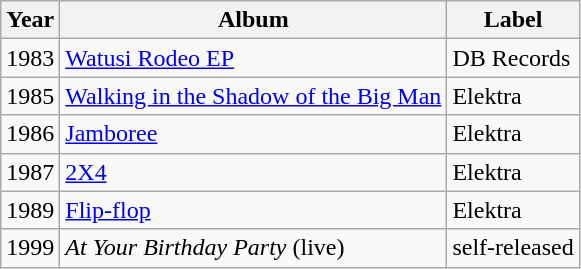<table class="wikitable">
<tr>
<th>Year</th>
<th>Album</th>
<th>Label</th>
</tr>
<tr>
<td>1983</td>
<td><a href='#'>Watusi Rodeo EP</a></td>
<td>DB Records</td>
</tr>
<tr>
<td>1985</td>
<td><a href='#'>Walking in the Shadow of the Big Man</a></td>
<td>Elektra</td>
</tr>
<tr>
<td>1986</td>
<td><a href='#'>Jamboree</a></td>
<td>Elektra</td>
</tr>
<tr>
<td>1987</td>
<td><a href='#'>2X4</a></td>
<td>Elektra</td>
</tr>
<tr>
<td>1989</td>
<td><a href='#'>Flip-flop</a></td>
<td>Elektra</td>
</tr>
<tr>
<td>1999</td>
<td><em>At Your Birthday Party</em> (live)</td>
<td>self-released</td>
</tr>
</table>
